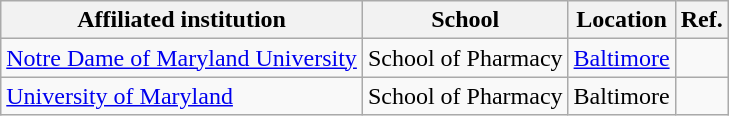<table class="wikitable sortable">
<tr>
<th>Affiliated institution</th>
<th>School</th>
<th>Location</th>
<th>Ref.</th>
</tr>
<tr>
<td><a href='#'>Notre Dame of Maryland University</a></td>
<td>School of Pharmacy</td>
<td><a href='#'>Baltimore</a></td>
<td></td>
</tr>
<tr>
<td><a href='#'>University of Maryland</a></td>
<td>School of Pharmacy</td>
<td>Baltimore</td>
<td></td>
</tr>
</table>
